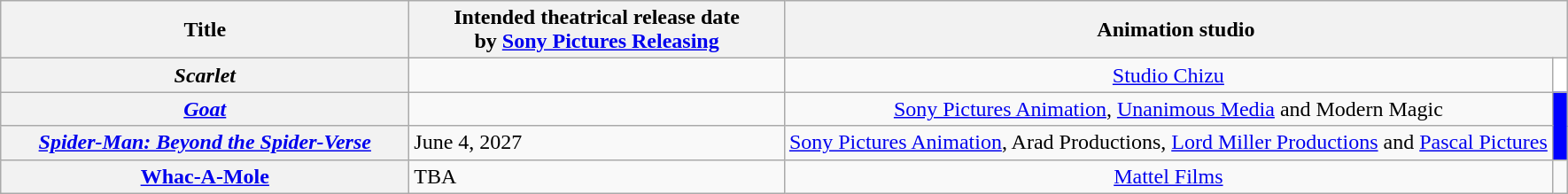<table class="wikitable sortable plainrowheaders">
<tr style="color:black">
<th scope="col" style="width:300px;">Title</th>
<th scope="col" style="width:275px;">Intended theatrical release date<br>by <a href='#'>Sony Pictures Releasing</a></th>
<th scope="col" colspan="2" style="width:225px;">Animation studio</th>
</tr>
<tr>
<th scope="row"><em>Scarlet</em></th>
<td> </td>
<td style="text-align:center;"><a href='#'>Studio Chizu</a></td>
<td style="background:white; "> </td>
</tr>
<tr>
<th scope="row"><em><a href='#'>Goat</a></em></th>
<td></td>
<td style="text-align:center;"><a href='#'>Sony Pictures Animation</a>, <a href='#'>Unanimous Media</a> and Modern Magic</td>
<td rowspan="2" style="background:blue; "> </td>
</tr>
<tr>
<th scope="row"><em><a href='#'>Spider-Man: Beyond the Spider-Verse</a></em></th>
<td>June 4, 2027</td>
<td style=text-align:center;><a href='#'>Sony Pictures Animation</a>, Arad Productions, <a href='#'>Lord Miller Productions</a> and <a href='#'>Pascal Pictures</a></td>
</tr>
<tr>
<th><a href='#'>Whac-A-Mole</a></th>
<td>TBA</td>
<td style="text-align: center;"><a href='#'>Mattel Films</a></td>
<td></td>
</tr>
</table>
